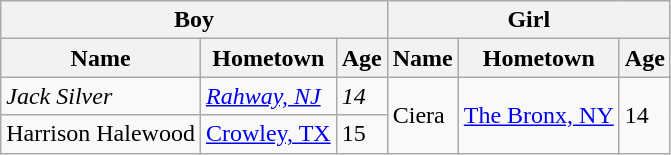<table class="wikitable">
<tr>
<th colspan="3">Boy</th>
<th colspan="3">Girl</th>
</tr>
<tr>
<th>Name</th>
<th>Hometown</th>
<th>Age</th>
<th>Name</th>
<th>Hometown</th>
<th>Age</th>
</tr>
<tr>
<td><em>Jack Silver</em></td>
<td><em><a href='#'>Rahway, NJ</a></em></td>
<td><em>14</em></td>
<td rowspan="2">Ciera</td>
<td rowspan="2"><a href='#'>The Bronx, NY</a></td>
<td rowspan="2">14</td>
</tr>
<tr>
<td>Harrison Halewood</td>
<td><a href='#'>Crowley, TX</a></td>
<td>15</td>
</tr>
</table>
